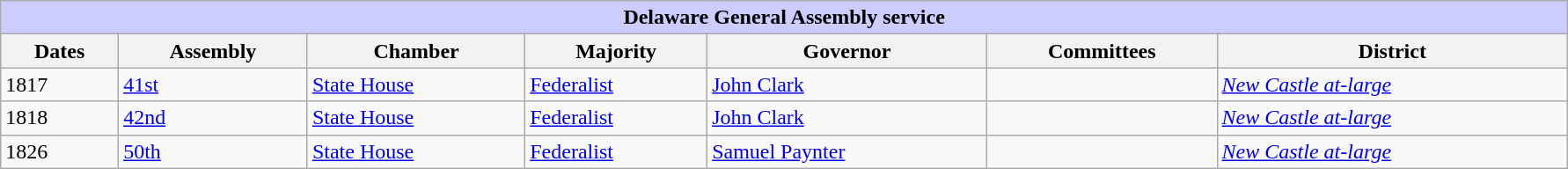<table class=wikitable style="width: 94%" style="text-align: center;" align="center">
<tr bgcolor=#cccccc>
<th colspan=7 style="background: #ccccff;">Delaware General Assembly service</th>
</tr>
<tr>
<th><strong>Dates</strong></th>
<th><strong>Assembly</strong></th>
<th><strong>Chamber</strong></th>
<th><strong>Majority</strong></th>
<th><strong>Governor</strong></th>
<th><strong>Committees</strong></th>
<th><strong>District</strong></th>
</tr>
<tr>
<td>1817</td>
<td><a href='#'>41st</a></td>
<td><a href='#'>State House</a></td>
<td><a href='#'>Federalist</a></td>
<td><a href='#'>John Clark</a></td>
<td></td>
<td><a href='#'><em>New Castle at-large</em></a></td>
</tr>
<tr>
<td>1818</td>
<td><a href='#'>42nd</a></td>
<td><a href='#'>State House</a></td>
<td><a href='#'>Federalist</a></td>
<td><a href='#'>John Clark</a></td>
<td></td>
<td><a href='#'><em>New Castle at-large</em></a></td>
</tr>
<tr>
<td>1826</td>
<td><a href='#'>50th</a></td>
<td><a href='#'>State House</a></td>
<td><a href='#'>Federalist</a></td>
<td><a href='#'>Samuel Paynter</a></td>
<td></td>
<td><a href='#'><em>New Castle at-large</em></a></td>
</tr>
</table>
